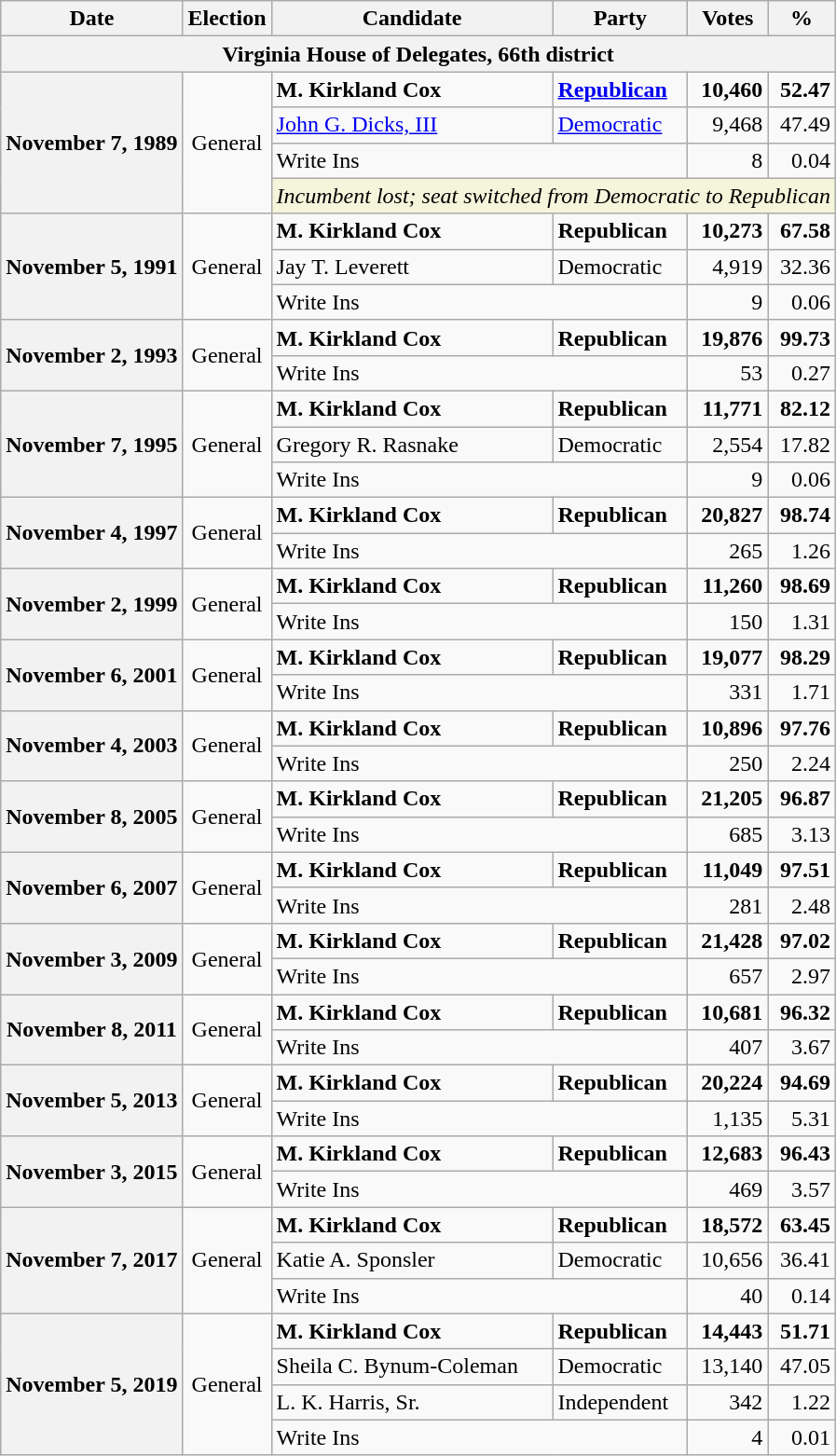<table class="wikitable">
<tr>
<th>Date</th>
<th>Election</th>
<th>Candidate</th>
<th>Party</th>
<th>Votes</th>
<th>%</th>
</tr>
<tr>
<th colspan="6">Virginia House of Delegates, 66th district</th>
</tr>
<tr>
<th rowspan="4">November 7, 1989</th>
<td rowspan="4" align="center">General</td>
<td><strong>M. Kirkland Cox</strong></td>
<td><strong><a href='#'>Republican</a></strong></td>
<td align="right"><strong>10,460</strong></td>
<td align="right"><strong>52.47</strong></td>
</tr>
<tr>
<td><a href='#'>John G. Dicks, III</a></td>
<td><a href='#'>Democratic</a></td>
<td align="right">9,468</td>
<td align="right">47.49</td>
</tr>
<tr>
<td colspan="2">Write Ins</td>
<td align="right">8</td>
<td align="right">0.04</td>
</tr>
<tr>
<td colspan="4" style="background:Beige"><em>Incumbent lost; seat switched from Democratic to Republican</em></td>
</tr>
<tr>
<th rowspan="3">November 5, 1991</th>
<td rowspan="3" align="center">General</td>
<td><strong>M. Kirkland Cox</strong></td>
<td><strong>Republican</strong></td>
<td align="right"><strong>10,273</strong></td>
<td align="right"><strong>67.58</strong></td>
</tr>
<tr>
<td>Jay T. Leverett</td>
<td>Democratic</td>
<td align="right">4,919</td>
<td align="right">32.36</td>
</tr>
<tr>
<td colspan="2">Write Ins</td>
<td align="right">9</td>
<td align="right">0.06</td>
</tr>
<tr>
<th rowspan="2">November 2, 1993</th>
<td rowspan="2" align="center">General</td>
<td><strong>M. Kirkland Cox</strong></td>
<td><strong>Republican</strong></td>
<td align="right"><strong>19,876</strong></td>
<td align="right"><strong>99.73</strong></td>
</tr>
<tr>
<td colspan="2">Write Ins</td>
<td align="right">53</td>
<td align="right">0.27</td>
</tr>
<tr>
<th rowspan="3">November 7, 1995</th>
<td rowspan="3" align="center">General</td>
<td><strong>M. Kirkland Cox</strong></td>
<td><strong>Republican</strong></td>
<td align="right"><strong>11,771</strong></td>
<td align="right"><strong>82.12</strong></td>
</tr>
<tr>
<td>Gregory R. Rasnake</td>
<td>Democratic</td>
<td align="right">2,554</td>
<td align="right">17.82</td>
</tr>
<tr>
<td colspan="2">Write Ins</td>
<td align="right">9</td>
<td align="right">0.06</td>
</tr>
<tr>
<th rowspan="2">November 4, 1997</th>
<td rowspan="2" align="center">General</td>
<td><strong>M. Kirkland Cox</strong></td>
<td><strong>Republican</strong></td>
<td align="right"><strong>20,827</strong></td>
<td align="right"><strong>98.74</strong></td>
</tr>
<tr>
<td colspan="2">Write Ins</td>
<td align="right">265</td>
<td align="right">1.26</td>
</tr>
<tr>
<th rowspan="2">November 2, 1999</th>
<td rowspan="2" align="center">General</td>
<td><strong>M. Kirkland Cox</strong></td>
<td><strong>Republican</strong></td>
<td align="right"><strong>11,260</strong></td>
<td align="right"><strong>98.69</strong></td>
</tr>
<tr>
<td colspan="2">Write Ins</td>
<td align="right">150</td>
<td align="right">1.31</td>
</tr>
<tr>
<th rowspan="2">November 6, 2001</th>
<td rowspan="2" align="center">General</td>
<td><strong>M. Kirkland Cox</strong></td>
<td><strong>Republican</strong></td>
<td align="right"><strong>19,077</strong></td>
<td align="right"><strong>98.29</strong></td>
</tr>
<tr>
<td colspan="2">Write Ins</td>
<td align="right">331</td>
<td align="right">1.71</td>
</tr>
<tr>
<th rowspan="2">November 4, 2003</th>
<td rowspan="2" align="center">General</td>
<td><strong>M. Kirkland Cox</strong></td>
<td><strong>Republican</strong></td>
<td align="right"><strong>10,896</strong></td>
<td align="right"><strong>97.76</strong></td>
</tr>
<tr>
<td colspan="2">Write Ins</td>
<td align="right">250</td>
<td align="right">2.24</td>
</tr>
<tr>
<th rowspan="2">November 8, 2005</th>
<td rowspan="2" align="center">General</td>
<td><strong>M. Kirkland Cox</strong></td>
<td><strong>Republican</strong></td>
<td align="right"><strong>21,205</strong></td>
<td align="right"><strong>96.87</strong></td>
</tr>
<tr>
<td colspan="2">Write Ins</td>
<td align="right">685</td>
<td align="right">3.13</td>
</tr>
<tr>
<th rowspan="2">November 6, 2007</th>
<td rowspan="2" align="center">General</td>
<td><strong>M. Kirkland Cox</strong></td>
<td><strong>Republican</strong></td>
<td align="right"><strong>11,049</strong></td>
<td align="right"><strong>97.51</strong></td>
</tr>
<tr>
<td colspan="2">Write Ins</td>
<td align="right">281</td>
<td align="right">2.48</td>
</tr>
<tr>
<th rowspan="2">November 3, 2009</th>
<td rowspan="2" align="center">General</td>
<td><strong>M. Kirkland Cox</strong></td>
<td><strong>Republican</strong></td>
<td align="right"><strong>21,428</strong></td>
<td align="right"><strong>97.02</strong></td>
</tr>
<tr>
<td colspan="2">Write Ins</td>
<td align="right">657</td>
<td align="right">2.97</td>
</tr>
<tr>
<th rowspan="2">November 8, 2011</th>
<td rowspan="2" align="center">General</td>
<td><strong>M. Kirkland Cox</strong></td>
<td><strong>Republican</strong></td>
<td align="right"><strong>10,681</strong></td>
<td align="right"><strong>96.32</strong></td>
</tr>
<tr>
<td colspan="2">Write Ins</td>
<td align="right">407</td>
<td align="right">3.67</td>
</tr>
<tr>
<th rowspan="2">November 5, 2013</th>
<td rowspan="2" align="center">General</td>
<td><strong>M. Kirkland Cox</strong></td>
<td><strong>Republican</strong></td>
<td align="right"><strong>20,224</strong></td>
<td align="right"><strong>94.69</strong></td>
</tr>
<tr>
<td colspan="2">Write Ins</td>
<td align="right">1,135</td>
<td align="right">5.31</td>
</tr>
<tr>
<th rowspan="2">November 3, 2015</th>
<td rowspan="2" align="center">General</td>
<td><strong>M. Kirkland Cox</strong></td>
<td><strong>Republican</strong></td>
<td align="right"><strong>12,683</strong></td>
<td align="right"><strong>96.43</strong></td>
</tr>
<tr>
<td colspan="2">Write Ins</td>
<td align="right">469</td>
<td align="right">3.57</td>
</tr>
<tr>
<th rowspan="3">November 7, 2017</th>
<td rowspan="3" align="center">General</td>
<td><strong>M. Kirkland Cox</strong></td>
<td><strong>Republican</strong></td>
<td align="right"><strong>18,572</strong></td>
<td align="right"><strong>63.45</strong></td>
</tr>
<tr>
<td>Katie A. Sponsler</td>
<td>Democratic</td>
<td align="right">10,656</td>
<td align="right">36.41</td>
</tr>
<tr>
<td colspan="2">Write Ins</td>
<td align="right">40</td>
<td align="right">0.14</td>
</tr>
<tr>
<th rowspan="4">November 5, 2019</th>
<td rowspan="4" align="center">General</td>
<td><strong>M. Kirkland Cox</strong></td>
<td><strong>Republican</strong></td>
<td align="right"><strong>14,443</strong></td>
<td align="right"><strong>51.71</strong></td>
</tr>
<tr>
<td>Sheila C. Bynum-Coleman</td>
<td>Democratic</td>
<td align="right">13,140</td>
<td align="right">47.05</td>
</tr>
<tr>
<td>L. K. Harris, Sr.</td>
<td>Independent</td>
<td align="right">342</td>
<td align="right">1.22</td>
</tr>
<tr>
<td colspan="2">Write Ins</td>
<td align="right">4</td>
<td align="right">0.01</td>
</tr>
</table>
